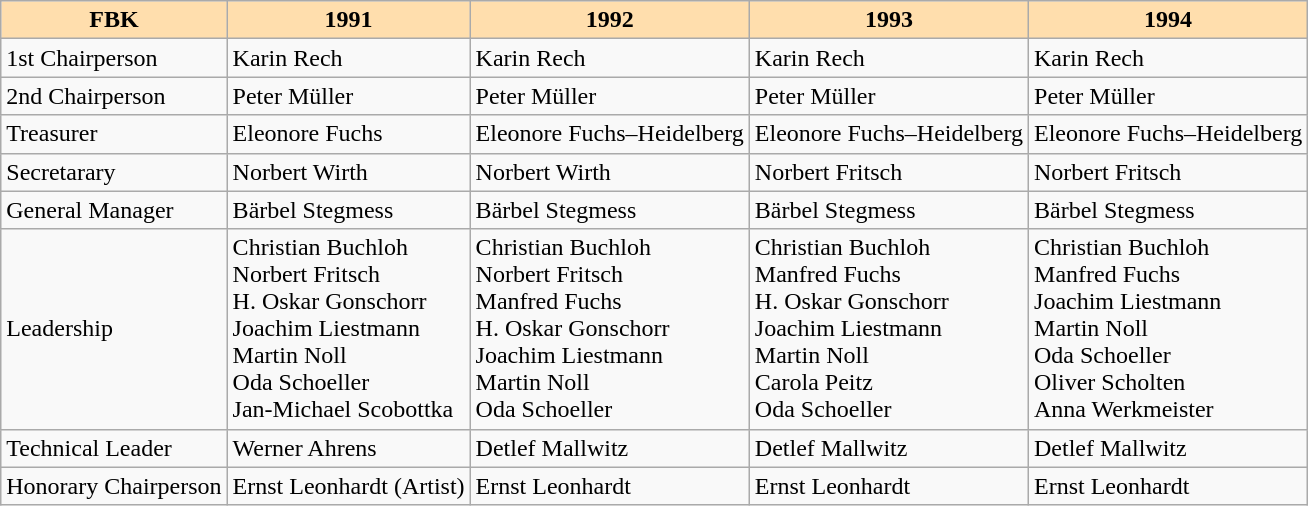<table class="wikitable sortable mw-datatable" style="text-align:left;">
<tr>
<th style="background-color: #ffdead;">FBK</th>
<th style="background-color: #ffdead;">1991</th>
<th style="background-color: #ffdead;">1992</th>
<th style="background-color: #ffdead;">1993</th>
<th style="background-color: #ffdead;">1994</th>
</tr>
<tr>
<td>1st Chairperson</td>
<td>Karin Rech</td>
<td>Karin Rech</td>
<td>Karin Rech</td>
<td>Karin Rech</td>
</tr>
<tr>
<td>2nd Chairperson</td>
<td>Peter Müller</td>
<td>Peter Müller</td>
<td>Peter Müller</td>
<td>Peter Müller</td>
</tr>
<tr>
<td>Treasurer</td>
<td>Eleonore Fuchs</td>
<td>Eleonore Fuchs–Heidelberg</td>
<td>Eleonore Fuchs–Heidelberg</td>
<td>Eleonore Fuchs–Heidelberg</td>
</tr>
<tr>
<td>Secretarary</td>
<td>Norbert Wirth</td>
<td>Norbert Wirth</td>
<td>Norbert Fritsch</td>
<td>Norbert Fritsch</td>
</tr>
<tr>
<td>General Manager</td>
<td>Bärbel Stegmess</td>
<td>Bärbel Stegmess</td>
<td>Bärbel Stegmess</td>
<td>Bärbel Stegmess</td>
</tr>
<tr>
<td>Leadership</td>
<td>Christian Buchloh<br>Norbert Fritsch<br>H. Oskar Gonschorr<br>Joachim Liestmann<br>Martin Noll<br>Oda Schoeller<br>Jan-Michael Scobottka</td>
<td>Christian Buchloh<br>Norbert Fritsch<br>Manfred Fuchs<br>H. Oskar Gonschorr<br>Joachim Liestmann<br>Martin Noll<br>Oda Schoeller</td>
<td>Christian Buchloh<br>Manfred Fuchs<br>H. Oskar Gonschorr<br>Joachim Liestmann<br>Martin Noll<br>Carola Peitz<br>Oda Schoeller</td>
<td>Christian Buchloh<br>Manfred Fuchs<br>Joachim Liestmann<br>Martin Noll<br>Oda Schoeller<br>Oliver Scholten<br>Anna Werkmeister</td>
</tr>
<tr>
<td>Technical Leader</td>
<td>Werner Ahrens</td>
<td>Detlef Mallwitz</td>
<td>Detlef Mallwitz</td>
<td>Detlef Mallwitz</td>
</tr>
<tr>
<td>Honorary Chairperson</td>
<td>Ernst Leonhardt (Artist)</td>
<td>Ernst Leonhardt</td>
<td>Ernst Leonhardt</td>
<td>Ernst Leonhardt</td>
</tr>
</table>
